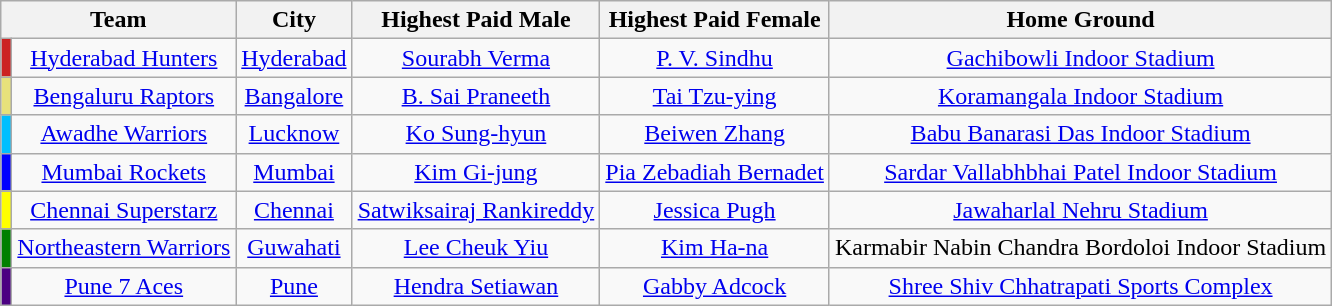<table class="wikitable sortable" style="text-align:center;">
<tr>
<th colspan=2>Team</th>
<th>City</th>
<th>Highest Paid Male</th>
<th>Highest Paid Female</th>
<th>Home Ground</th>
</tr>
<tr>
<td style="background:#CC2222;"></td>
<td><a href='#'>Hyderabad Hunters</a></td>
<td><a href='#'>Hyderabad</a></td>
<td> <a href='#'>Sourabh Verma</a></td>
<td> <a href='#'>P. V. Sindhu</a></td>
<td><a href='#'>Gachibowli Indoor Stadium</a></td>
</tr>
<tr>
<td style="background:#E7E17B;"></td>
<td><a href='#'>Bengaluru Raptors</a></td>
<td><a href='#'>Bangalore</a></td>
<td> <a href='#'>B. Sai Praneeth</a></td>
<td> <a href='#'>Tai Tzu-ying</a></td>
<td><a href='#'>Koramangala Indoor Stadium</a></td>
</tr>
<tr>
<td style="background:#00BFFF;"></td>
<td><a href='#'>Awadhe Warriors</a></td>
<td><a href='#'>Lucknow</a></td>
<td> <a href='#'>Ko Sung-hyun</a></td>
<td> <a href='#'>Beiwen Zhang</a></td>
<td><a href='#'>Babu Banarasi Das Indoor Stadium</a></td>
</tr>
<tr>
<td style="background:blue;"></td>
<td><a href='#'>Mumbai Rockets</a></td>
<td><a href='#'>Mumbai</a></td>
<td> <a href='#'>Kim Gi-jung</a></td>
<td> <a href='#'>Pia Zebadiah Bernadet</a></td>
<td><a href='#'>Sardar Vallabhbhai Patel Indoor Stadium</a></td>
</tr>
<tr>
<td style="background:yellow;"></td>
<td><a href='#'>Chennai Superstarz</a></td>
<td><a href='#'>Chennai</a></td>
<td> <a href='#'>Satwiksairaj Rankireddy</a></td>
<td> <a href='#'>Jessica Pugh</a></td>
<td><a href='#'>Jawaharlal Nehru Stadium</a></td>
</tr>
<tr>
<td style="background:green;"></td>
<td><a href='#'>Northeastern Warriors</a></td>
<td><a href='#'>Guwahati</a></td>
<td> <a href='#'>Lee Cheuk Yiu</a></td>
<td> <a href='#'>Kim Ha-na</a></td>
<td>Karmabir Nabin Chandra Bordoloi Indoor Stadium</td>
</tr>
<tr>
<td style="background:indigo;"></td>
<td><a href='#'>Pune 7 Aces</a></td>
<td><a href='#'>Pune</a></td>
<td> <a href='#'>Hendra Setiawan</a></td>
<td> <a href='#'>Gabby Adcock</a></td>
<td><a href='#'>Shree Shiv Chhatrapati Sports Complex</a></td>
</tr>
</table>
